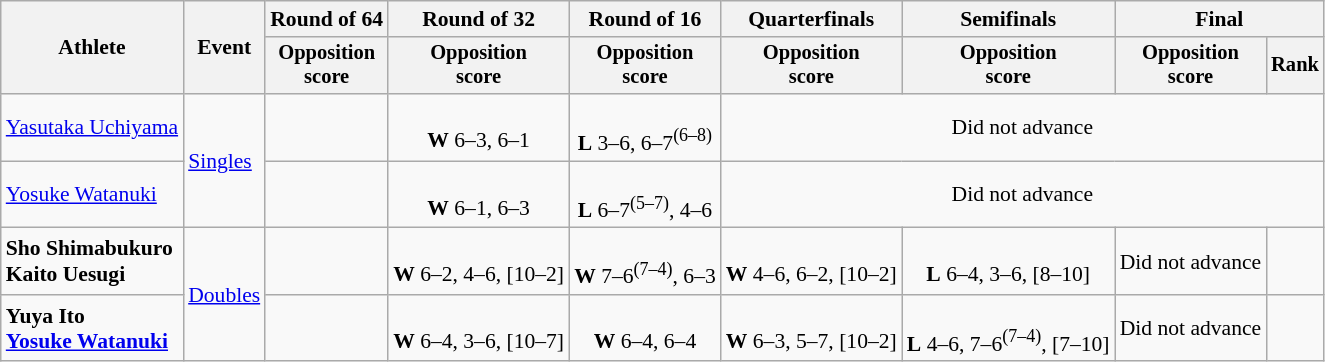<table class=wikitable style="font-size:90%; text-align:center;">
<tr>
<th rowspan="2">Athlete</th>
<th rowspan="2">Event</th>
<th>Round of 64</th>
<th>Round of 32</th>
<th>Round of 16</th>
<th>Quarterfinals</th>
<th>Semifinals</th>
<th colspan=2>Final</th>
</tr>
<tr style="font-size:95%">
<th>Opposition<br> score</th>
<th>Opposition<br> score</th>
<th>Opposition<br> score</th>
<th>Opposition<br> score</th>
<th>Opposition<br> score</th>
<th>Opposition<br> score</th>
<th>Rank</th>
</tr>
<tr>
<td style="text-align:left"><a href='#'>Yasutaka Uchiyama</a></td>
<td style="text-align:left" rowspan=2><a href='#'>Singles</a></td>
<td></td>
<td><br><strong>W</strong> 6–3, 6–1</td>
<td><br><strong>L</strong> 3–6, 6–7<sup>(6–8)</sup></td>
<td colspan=4>Did not advance</td>
</tr>
<tr>
<td style="text-align:left"><a href='#'>Yosuke Watanuki</a></td>
<td></td>
<td><br><strong>W</strong> 6–1, 6–3</td>
<td><br><strong>L</strong> 6–7<sup>(5–7)</sup>, 4–6</td>
<td colspan=4>Did not advance</td>
</tr>
<tr>
<td style="text-align:left"><strong>Sho Shimabukuro<br>Kaito Uesugi</strong></td>
<td style="text-align:left" rowspan=2><a href='#'>Doubles</a></td>
<td></td>
<td><br><strong>W</strong> 6–2, 4–6, [10–2]</td>
<td><br><strong>W</strong> 7–6<sup>(7–4)</sup>, 6–3</td>
<td><br><strong>W</strong> 4–6, 6–2, [10–2]</td>
<td><br><strong>L</strong> 6–4, 3–6, [8–10]</td>
<td>Did not advance</td>
<td></td>
</tr>
<tr>
<td style="text-align:left"><strong>Yuya Ito<br><a href='#'>Yosuke Watanuki</a></strong></td>
<td></td>
<td><br><strong>W</strong> 6–4, 3–6, [10–7]</td>
<td><br><strong>W</strong> 6–4, 6–4</td>
<td><br><strong>W</strong> 6–3, 5–7, [10–2]</td>
<td><br><strong>L</strong> 4–6, 7–6<sup>(7–4)</sup>, [7–10]</td>
<td>Did not advance</td>
<td></td>
</tr>
</table>
